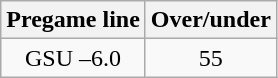<table class="wikitable">
<tr align="center">
<th style=>Pregame line</th>
<th style=>Over/under</th>
</tr>
<tr align="center">
<td>GSU –6.0</td>
<td>55</td>
</tr>
</table>
